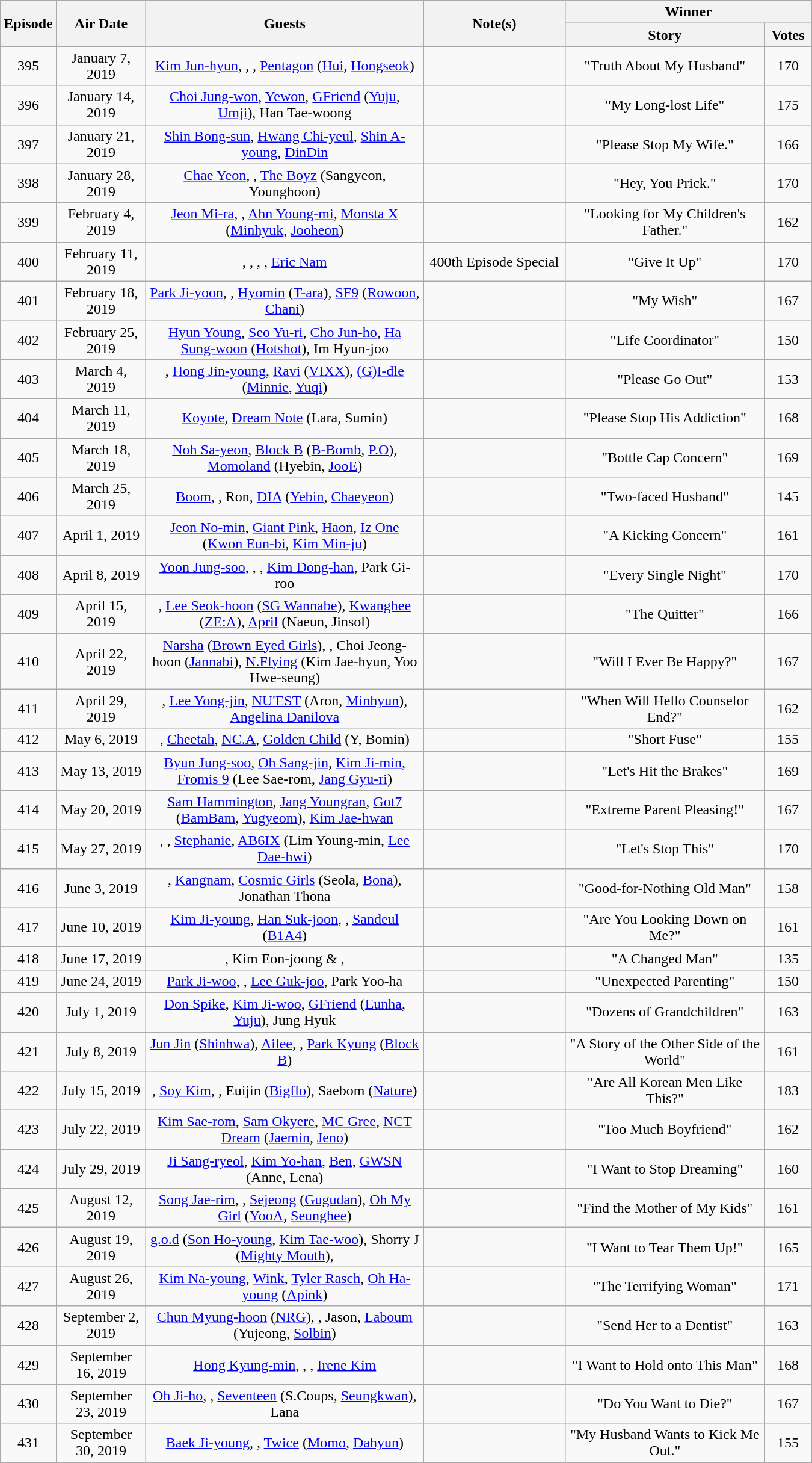<table class="wikitable" style="text-align:center; width:900px;">
<tr>
<th rowspan=2>Episode</th>
<th rowspan=2>Air Date</th>
<th rowspan=2 width="300">Guests</th>
<th rowspan=2 width="150">Note(s)</th>
<th colspan="2" width="450">Winner</th>
</tr>
<tr>
<th>Story</th>
<th>Votes</th>
</tr>
<tr>
<td>395</td>
<td>January 7, 2019</td>
<td><a href='#'>Kim Jun-hyun</a>, , , <a href='#'>Pentagon</a> (<a href='#'>Hui</a>, <a href='#'>Hongseok</a>)</td>
<td></td>
<td>"Truth About My Husband"</td>
<td>170</td>
</tr>
<tr>
<td>396</td>
<td>January 14, 2019</td>
<td><a href='#'>Choi Jung-won</a>, <a href='#'>Yewon</a>, <a href='#'>GFriend</a> (<a href='#'>Yuju</a>, <a href='#'>Umji</a>), Han Tae-woong</td>
<td></td>
<td>"My Long-lost Life"</td>
<td>175</td>
</tr>
<tr>
<td>397</td>
<td>January 21, 2019</td>
<td><a href='#'>Shin Bong-sun</a>, <a href='#'>Hwang Chi-yeul</a>, <a href='#'>Shin A-young</a>, <a href='#'>DinDin</a></td>
<td></td>
<td>"Please Stop My Wife."</td>
<td>166</td>
</tr>
<tr>
<td>398</td>
<td>January 28, 2019</td>
<td><a href='#'>Chae Yeon</a>, , <a href='#'>The Boyz</a> (Sangyeon, Younghoon)</td>
<td></td>
<td>"Hey, You Prick."</td>
<td>170</td>
</tr>
<tr>
<td>399</td>
<td>February 4, 2019</td>
<td><a href='#'>Jeon Mi-ra</a>, , <a href='#'>Ahn Young-mi</a>, <a href='#'>Monsta X</a> (<a href='#'>Minhyuk</a>, <a href='#'>Jooheon</a>)</td>
<td></td>
<td>"Looking for My Children's Father."</td>
<td>162</td>
</tr>
<tr>
<td>400</td>
<td>February 11, 2019</td>
<td>, , , , <a href='#'>Eric Nam</a></td>
<td>400th Episode Special<br></td>
<td>"Give It Up"</td>
<td>170</td>
</tr>
<tr>
<td>401</td>
<td>February 18, 2019</td>
<td><a href='#'>Park Ji-yoon</a>, , <a href='#'>Hyomin</a> (<a href='#'>T-ara</a>), <a href='#'>SF9</a> (<a href='#'>Rowoon</a>, <a href='#'>Chani</a>)</td>
<td></td>
<td>"My Wish"</td>
<td>167</td>
</tr>
<tr>
<td>402</td>
<td>February 25, 2019</td>
<td><a href='#'>Hyun Young</a>, <a href='#'>Seo Yu-ri</a>, <a href='#'>Cho Jun-ho</a>, <a href='#'>Ha Sung-woon</a> (<a href='#'>Hotshot</a>), Im Hyun-joo</td>
<td></td>
<td>"Life Coordinator"</td>
<td>150</td>
</tr>
<tr>
<td>403</td>
<td>March 4, 2019</td>
<td>, <a href='#'>Hong Jin-young</a>, <a href='#'>Ravi</a> (<a href='#'>VIXX</a>), <a href='#'>(G)I-dle</a> (<a href='#'>Minnie</a>, <a href='#'>Yuqi</a>)</td>
<td></td>
<td>"Please Go Out"</td>
<td>153</td>
</tr>
<tr>
<td>404</td>
<td>March 11, 2019</td>
<td><a href='#'>Koyote</a>, <a href='#'>Dream Note</a> (Lara, Sumin)</td>
<td></td>
<td>"Please Stop His Addiction"</td>
<td>168</td>
</tr>
<tr>
<td>405</td>
<td>March 18, 2019</td>
<td><a href='#'>Noh Sa-yeon</a>, <a href='#'>Block B</a> (<a href='#'>B-Bomb</a>, <a href='#'>P.O</a>), <a href='#'>Momoland</a> (Hyebin, <a href='#'>JooE</a>)</td>
<td></td>
<td>"Bottle Cap Concern"</td>
<td>169</td>
</tr>
<tr>
<td>406</td>
<td>March 25, 2019</td>
<td><a href='#'>Boom</a>, , Ron, <a href='#'>DIA</a> (<a href='#'>Yebin</a>, <a href='#'>Chaeyeon</a>)</td>
<td></td>
<td>"Two-faced Husband"</td>
<td>145</td>
</tr>
<tr>
<td>407</td>
<td>April 1, 2019</td>
<td><a href='#'>Jeon No-min</a>, <a href='#'>Giant Pink</a>, <a href='#'>Haon</a>, <a href='#'>Iz One</a> (<a href='#'>Kwon Eun-bi</a>, <a href='#'>Kim Min-ju</a>)</td>
<td></td>
<td>"A Kicking Concern"</td>
<td>161</td>
</tr>
<tr>
<td>408</td>
<td>April 8, 2019</td>
<td><a href='#'>Yoon Jung-soo</a>, , , <a href='#'>Kim Dong-han</a>, Park Gi-roo</td>
<td></td>
<td>"Every Single Night"</td>
<td>170</td>
</tr>
<tr>
<td>409</td>
<td>April 15, 2019</td>
<td>, <a href='#'>Lee Seok-hoon</a> (<a href='#'>SG Wannabe</a>), <a href='#'>Kwanghee</a> (<a href='#'>ZE:A</a>), <a href='#'>April</a> (Naeun, Jinsol)</td>
<td></td>
<td>"The Quitter"</td>
<td>166</td>
</tr>
<tr>
<td>410</td>
<td>April 22, 2019</td>
<td><a href='#'>Narsha</a> (<a href='#'>Brown Eyed Girls</a>), , Choi Jeong-hoon (<a href='#'>Jannabi</a>), <a href='#'>N.Flying</a> (Kim Jae-hyun, Yoo Hwe-seung)</td>
<td></td>
<td>"Will I Ever Be Happy?"</td>
<td>167</td>
</tr>
<tr>
<td>411</td>
<td>April 29, 2019</td>
<td>, <a href='#'>Lee Yong-jin</a>, <a href='#'>NU'EST</a> (Aron, <a href='#'>Minhyun</a>), <a href='#'>Angelina Danilova</a></td>
<td></td>
<td>"When Will Hello Counselor End?"</td>
<td>162</td>
</tr>
<tr>
<td>412</td>
<td>May 6, 2019</td>
<td>, <a href='#'>Cheetah</a>, <a href='#'>NC.A</a>, <a href='#'>Golden Child</a> (Y, Bomin)</td>
<td></td>
<td>"Short Fuse"</td>
<td>155</td>
</tr>
<tr>
<td>413</td>
<td>May 13, 2019</td>
<td><a href='#'>Byun Jung-soo</a>, <a href='#'>Oh Sang-jin</a>, <a href='#'>Kim Ji-min</a>, <a href='#'>Fromis 9</a> (Lee Sae-rom, <a href='#'>Jang Gyu-ri</a>)</td>
<td></td>
<td>"Let's Hit the Brakes"</td>
<td>169</td>
</tr>
<tr>
<td>414</td>
<td>May 20, 2019</td>
<td><a href='#'>Sam Hammington</a>, <a href='#'>Jang Youngran</a>, <a href='#'>Got7</a> (<a href='#'>BamBam</a>, <a href='#'>Yugyeom</a>), <a href='#'>Kim Jae-hwan</a></td>
<td></td>
<td>"Extreme Parent Pleasing!"</td>
<td>167</td>
</tr>
<tr>
<td>415</td>
<td>May 27, 2019</td>
<td>, , <a href='#'>Stephanie</a>, <a href='#'>AB6IX</a> (Lim Young-min, <a href='#'>Lee Dae-hwi</a>)</td>
<td></td>
<td>"Let's Stop This"</td>
<td>170</td>
</tr>
<tr>
<td>416</td>
<td>June 3, 2019</td>
<td>, <a href='#'>Kangnam</a>, <a href='#'>Cosmic Girls</a> (Seola, <a href='#'>Bona</a>), Jonathan Thona</td>
<td></td>
<td>"Good-for-Nothing Old Man"</td>
<td>158</td>
</tr>
<tr>
<td>417</td>
<td>June 10, 2019</td>
<td><a href='#'>Kim Ji-young</a>, <a href='#'>Han Suk-joon</a>, , <a href='#'>Sandeul</a> (<a href='#'>B1A4</a>)</td>
<td></td>
<td>"Are You Looking Down on Me?"</td>
<td>161</td>
</tr>
<tr>
<td>418</td>
<td>June 17, 2019</td>
<td>, Kim Eon-joong & , </td>
<td></td>
<td>"A Changed Man"</td>
<td>135</td>
</tr>
<tr>
<td>419</td>
<td>June 24, 2019</td>
<td><a href='#'>Park Ji-woo</a>, , <a href='#'>Lee Guk-joo</a>, Park Yoo-ha</td>
<td></td>
<td>"Unexpected Parenting"</td>
<td>150</td>
</tr>
<tr>
<td>420</td>
<td>July 1, 2019</td>
<td><a href='#'>Don Spike</a>, <a href='#'>Kim Ji-woo</a>, <a href='#'>GFriend</a> (<a href='#'>Eunha</a>, <a href='#'>Yuju</a>), Jung Hyuk</td>
<td></td>
<td>"Dozens of Grandchildren"</td>
<td>163</td>
</tr>
<tr>
<td>421</td>
<td>July 8, 2019</td>
<td><a href='#'>Jun Jin</a> (<a href='#'>Shinhwa</a>), <a href='#'>Ailee</a>, , <a href='#'>Park Kyung</a> (<a href='#'>Block B</a>)</td>
<td></td>
<td>"A Story of the Other Side of the World"</td>
<td>161</td>
</tr>
<tr>
<td>422</td>
<td>July 15, 2019</td>
<td>, <a href='#'>Soy Kim</a>, , Euijin (<a href='#'>Bigflo</a>), Saebom (<a href='#'>Nature</a>)</td>
<td></td>
<td>"Are All Korean Men Like This?"</td>
<td>183</td>
</tr>
<tr>
<td>423</td>
<td>July 22, 2019</td>
<td><a href='#'>Kim Sae-rom</a>, <a href='#'>Sam Okyere</a>, <a href='#'>MC Gree</a>, <a href='#'>NCT Dream</a> (<a href='#'>Jaemin</a>, <a href='#'>Jeno</a>)</td>
<td></td>
<td>"Too Much Boyfriend"</td>
<td>162</td>
</tr>
<tr>
<td>424</td>
<td>July 29, 2019</td>
<td><a href='#'>Ji Sang-ryeol</a>, <a href='#'>Kim Yo-han</a>, <a href='#'>Ben</a>, <a href='#'>GWSN</a> (Anne, Lena)</td>
<td></td>
<td>"I Want to Stop Dreaming"</td>
<td>160</td>
</tr>
<tr>
<td>425</td>
<td>August 12, 2019</td>
<td><a href='#'>Song Jae-rim</a>, , <a href='#'>Sejeong</a> (<a href='#'>Gugudan</a>), <a href='#'>Oh My Girl</a> (<a href='#'>YooA</a>, <a href='#'>Seunghee</a>)</td>
<td></td>
<td>"Find the Mother of My Kids"</td>
<td>161</td>
</tr>
<tr>
<td>426</td>
<td>August 19, 2019</td>
<td><a href='#'>g.o.d</a> (<a href='#'>Son Ho-young</a>, <a href='#'>Kim Tae-woo</a>), Shorry J (<a href='#'>Mighty Mouth</a>), </td>
<td></td>
<td>"I Want to Tear Them Up!"</td>
<td>165</td>
</tr>
<tr>
<td>427</td>
<td>August 26, 2019</td>
<td><a href='#'>Kim Na-young</a>, <a href='#'>Wink</a>, <a href='#'>Tyler Rasch</a>, <a href='#'>Oh Ha-young</a> (<a href='#'>Apink</a>)</td>
<td></td>
<td>"The Terrifying Woman"</td>
<td>171</td>
</tr>
<tr>
<td>428</td>
<td>September 2, 2019</td>
<td><a href='#'>Chun Myung-hoon</a> (<a href='#'>NRG</a>), , Jason, <a href='#'>Laboum</a> (Yujeong, <a href='#'>Solbin</a>)</td>
<td></td>
<td>"Send Her to a Dentist"</td>
<td>163</td>
</tr>
<tr>
<td>429</td>
<td>September 16, 2019</td>
<td><a href='#'>Hong Kyung-min</a>, , , <a href='#'>Irene Kim</a></td>
<td></td>
<td>"I Want to Hold onto This Man"</td>
<td>168</td>
</tr>
<tr>
<td>430</td>
<td>September 23, 2019</td>
<td><a href='#'>Oh Ji-ho</a>, , <a href='#'>Seventeen</a> (S.Coups, <a href='#'>Seungkwan</a>), Lana</td>
<td></td>
<td>"Do You Want to Die?"</td>
<td>167</td>
</tr>
<tr>
<td>431</td>
<td>September 30, 2019</td>
<td><a href='#'>Baek Ji-young</a>, , <a href='#'>Twice</a> (<a href='#'>Momo</a>, <a href='#'>Dahyun</a>)</td>
<td></td>
<td>"My Husband Wants to Kick Me Out."</td>
<td>155</td>
</tr>
</table>
